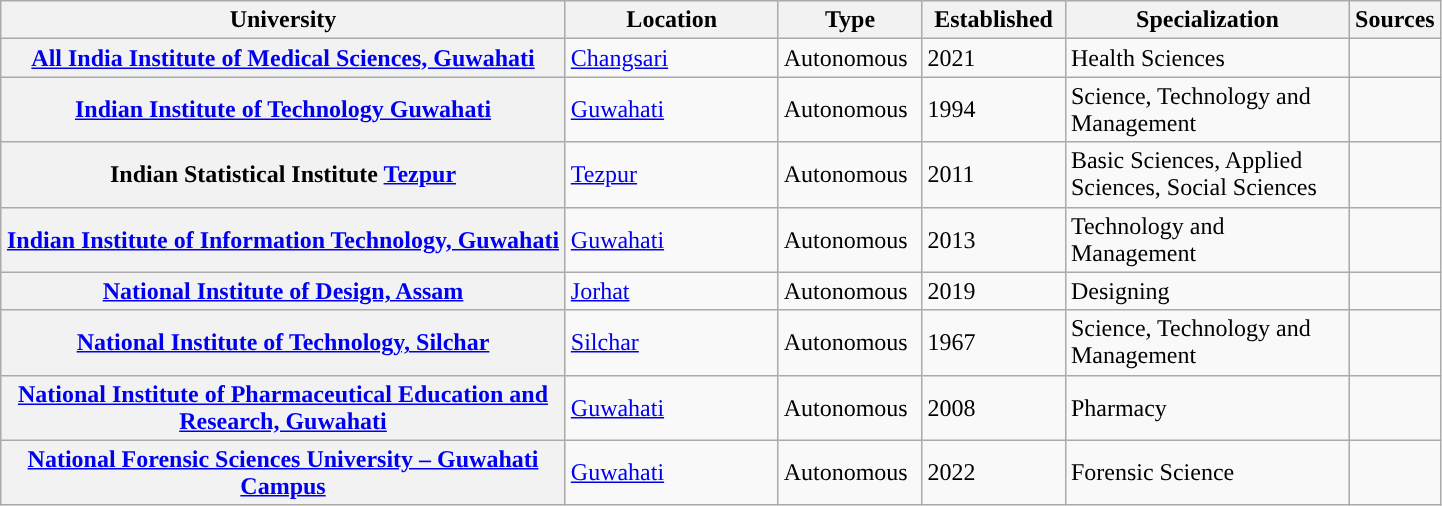<table class="wikitable sortable collapsible plainrowheaders" style="-align:left; width:76%;">
<tr>
<th scope="col" style="width: 40%;">University</th>
<th scope="col" style="width: 15%;">Location</th>
<th scope="col" style="width: 10%;">Type</th>
<th scope="col" style="width: 10%;">Established</th>
<th scope="col" style="width: 20%;">Specialization</th>
<th scope="col" style="width: 05%;">Sources</th>
</tr>
<tr>
<th scope="row"><a href='#'>All India Institute of Medical Sciences, Guwahati</a></th>
<td><a href='#'>Changsari</a></td>
<td>Autonomous</td>
<td>2021</td>
<td>Health Sciences</td>
<td></td>
</tr>
<tr>
<th scope="row"><a href='#'>Indian Institute of Technology Guwahati</a></th>
<td><a href='#'>Guwahati</a></td>
<td>Autonomous</td>
<td>1994</td>
<td>Science, Technology and Management</td>
<td></td>
</tr>
<tr>
<th scope="row">Indian Statistical Institute <a href='#'>Tezpur</a></th>
<td><a href='#'>Tezpur</a></td>
<td>Autonomous</td>
<td>2011</td>
<td>Basic Sciences, Applied Sciences, Social Sciences</td>
<td></td>
</tr>
<tr>
<th scope="row"><a href='#'>Indian Institute of Information Technology, Guwahati</a></th>
<td><a href='#'>Guwahati</a></td>
<td>Autonomous</td>
<td>2013</td>
<td>Technology and Management</td>
<td></td>
</tr>
<tr>
<th scope="row"><a href='#'>National Institute of Design, Assam</a></th>
<td><a href='#'>Jorhat</a></td>
<td>Autonomous</td>
<td>2019</td>
<td>Designing</td>
<td></td>
</tr>
<tr>
<th scope="row"><a href='#'>National Institute of Technology, Silchar</a></th>
<td><a href='#'>Silchar</a></td>
<td>Autonomous</td>
<td>1967</td>
<td>Science, Technology and Management</td>
<td></td>
</tr>
<tr>
<th scope="row"><a href='#'>National Institute of Pharmaceutical Education and Research, Guwahati</a></th>
<td><a href='#'>Guwahati</a></td>
<td>Autonomous</td>
<td>2008</td>
<td>Pharmacy</td>
<td></td>
</tr>
<tr>
<th scope="row"><a href='#'> National Forensic Sciences University – Guwahati Campus</a></th>
<td><a href='#'>Guwahati</a></td>
<td>Autonomous</td>
<td>2022</td>
<td>Forensic Science</td>
<td></td>
</tr>
</table>
